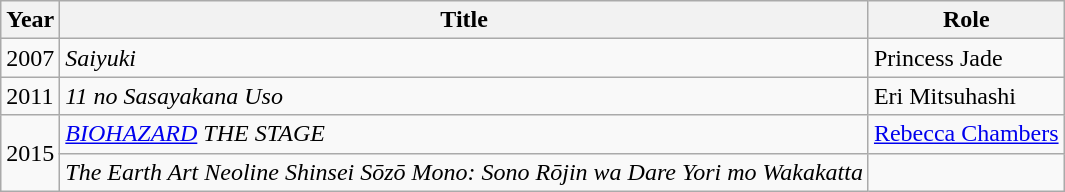<table class="wikitable">
<tr>
<th>Year</th>
<th>Title</th>
<th>Role</th>
</tr>
<tr>
<td>2007</td>
<td><em>Saiyuki</em></td>
<td>Princess Jade</td>
</tr>
<tr>
<td>2011</td>
<td><em>11 no Sasayakana Uso</em></td>
<td>Eri Mitsuhashi</td>
</tr>
<tr>
<td rowspan="2">2015</td>
<td><em><a href='#'>BIOHAZARD</a> THE STAGE</em></td>
<td><a href='#'>Rebecca Chambers</a></td>
</tr>
<tr>
<td><em>The Earth Art Neoline Shinsei Sōzō Mono: Sono Rōjin wa Dare Yori mo Wakakatta</em></td>
<td></td>
</tr>
</table>
